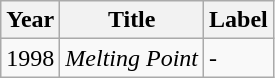<table class="wikitable">
<tr>
<th>Year</th>
<th>Title</th>
<th>Label</th>
</tr>
<tr>
<td>1998</td>
<td><em>Melting Point</em></td>
<td>-</td>
</tr>
</table>
